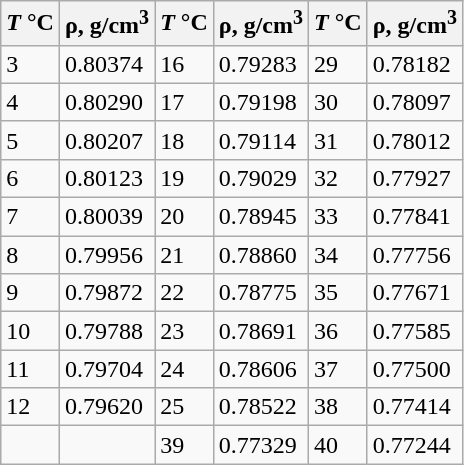<table class="wikitable">
<tr>
<th><em>T</em> °C</th>
<th>ρ, g/cm<sup>3</sup></th>
<th><em>T</em> °C</th>
<th>ρ, g/cm<sup>3</sup></th>
<th><em>T</em> °C</th>
<th>ρ, g/cm<sup>3</sup></th>
</tr>
<tr>
<td>3</td>
<td>0.80374</td>
<td>16</td>
<td>0.79283</td>
<td>29</td>
<td>0.78182</td>
</tr>
<tr>
<td>4</td>
<td>0.80290</td>
<td>17</td>
<td>0.79198</td>
<td>30</td>
<td>0.78097</td>
</tr>
<tr>
<td>5</td>
<td>0.80207</td>
<td>18</td>
<td>0.79114</td>
<td>31</td>
<td>0.78012</td>
</tr>
<tr>
<td>6</td>
<td>0.80123</td>
<td>19</td>
<td>0.79029</td>
<td>32</td>
<td>0.77927</td>
</tr>
<tr>
<td>7</td>
<td>0.80039</td>
<td>20</td>
<td>0.78945</td>
<td>33</td>
<td>0.77841</td>
</tr>
<tr>
<td>8</td>
<td>0.79956</td>
<td>21</td>
<td>0.78860</td>
<td>34</td>
<td>0.77756</td>
</tr>
<tr>
<td>9</td>
<td>0.79872</td>
<td>22</td>
<td>0.78775</td>
<td>35</td>
<td>0.77671</td>
</tr>
<tr>
<td>10</td>
<td>0.79788</td>
<td>23</td>
<td>0.78691</td>
<td>36</td>
<td>0.77585</td>
</tr>
<tr>
<td>11</td>
<td>0.79704</td>
<td>24</td>
<td>0.78606</td>
<td>37</td>
<td>0.77500</td>
</tr>
<tr>
<td>12</td>
<td>0.79620</td>
<td>25</td>
<td>0.78522</td>
<td>38</td>
<td>0.77414</td>
</tr>
<tr>
<td></td>
<td></td>
<td>39</td>
<td>0.77329</td>
<td>40</td>
<td>0.77244</td>
</tr>
</table>
